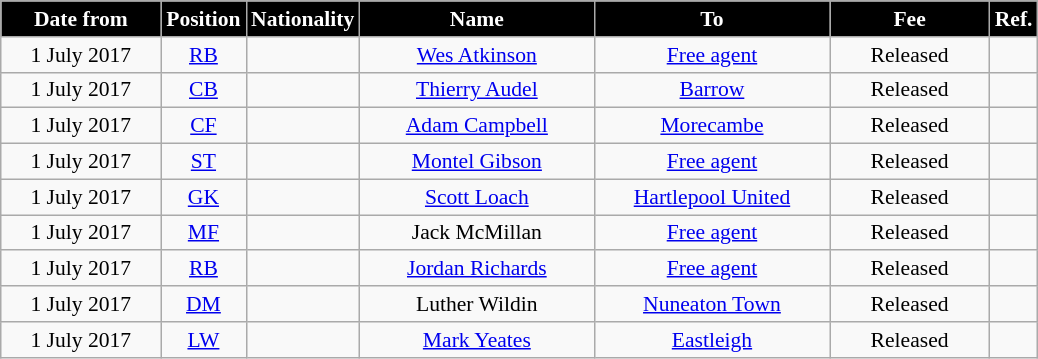<table class="wikitable"  style="text-align:center; font-size:90%; ">
<tr>
<th style="background:#000000; color:#FFFFFF; width:100px;">Date from</th>
<th style="background:#000000; color:#FFFFFF; width:50px;">Position</th>
<th style="background:#000000; color:#FFFFFF; width:50px;">Nationality</th>
<th style="background:#000000; color:#FFFFFF; width:150px;">Name</th>
<th style="background:#000000; color:#FFFFFF; width:150px;">To</th>
<th style="background:#000000; color:#FFFFFF; width:100px;">Fee</th>
<th style="background:#000000; color:#FFFFFF; width:25px;">Ref.</th>
</tr>
<tr>
<td>1 July 2017</td>
<td><a href='#'>RB</a></td>
<td></td>
<td><a href='#'>Wes Atkinson</a></td>
<td><a href='#'>Free agent</a></td>
<td>Released</td>
<td></td>
</tr>
<tr>
<td>1 July 2017</td>
<td><a href='#'>CB</a></td>
<td></td>
<td><a href='#'>Thierry Audel</a></td>
<td><a href='#'>Barrow</a></td>
<td>Released</td>
<td></td>
</tr>
<tr>
<td>1 July 2017</td>
<td><a href='#'>CF</a></td>
<td></td>
<td><a href='#'>Adam Campbell</a></td>
<td><a href='#'>Morecambe</a></td>
<td>Released</td>
<td></td>
</tr>
<tr>
<td>1 July 2017</td>
<td><a href='#'>ST</a></td>
<td></td>
<td><a href='#'>Montel Gibson</a></td>
<td><a href='#'>Free agent</a></td>
<td>Released</td>
<td></td>
</tr>
<tr>
<td>1 July 2017</td>
<td><a href='#'>GK</a></td>
<td></td>
<td><a href='#'>Scott Loach</a></td>
<td><a href='#'>Hartlepool United</a></td>
<td>Released</td>
<td></td>
</tr>
<tr>
<td>1 July 2017</td>
<td><a href='#'>MF</a></td>
<td></td>
<td>Jack McMillan</td>
<td><a href='#'>Free agent</a></td>
<td>Released</td>
<td></td>
</tr>
<tr>
<td>1 July 2017</td>
<td><a href='#'>RB</a></td>
<td></td>
<td><a href='#'>Jordan Richards</a></td>
<td><a href='#'>Free agent</a></td>
<td>Released</td>
<td></td>
</tr>
<tr>
<td>1 July 2017</td>
<td><a href='#'>DM</a></td>
<td></td>
<td>Luther Wildin</td>
<td><a href='#'>Nuneaton Town</a></td>
<td>Released</td>
<td></td>
</tr>
<tr>
<td>1 July 2017</td>
<td><a href='#'>LW</a></td>
<td></td>
<td><a href='#'>Mark Yeates</a></td>
<td><a href='#'>Eastleigh</a></td>
<td>Released</td>
<td></td>
</tr>
</table>
